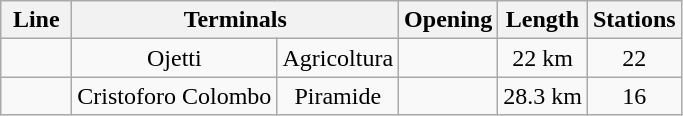<table class="wikitable" style="text-align:center">
<tr>
<th>Line</th>
<th colspan=2>Terminals</th>
<th>Opening</th>
<th>Length</th>
<th>Stations</th>
</tr>
<tr>
<td width=40px align=center></td>
<td>Ojetti</td>
<td>Agricoltura</td>
<td></td>
<td>22 km</td>
<td>22</td>
</tr>
<tr>
<td width=40px align=center></td>
<td>Cristoforo Colombo</td>
<td>Piramide</td>
<td></td>
<td>28.3 km</td>
<td>16</td>
</tr>
</table>
